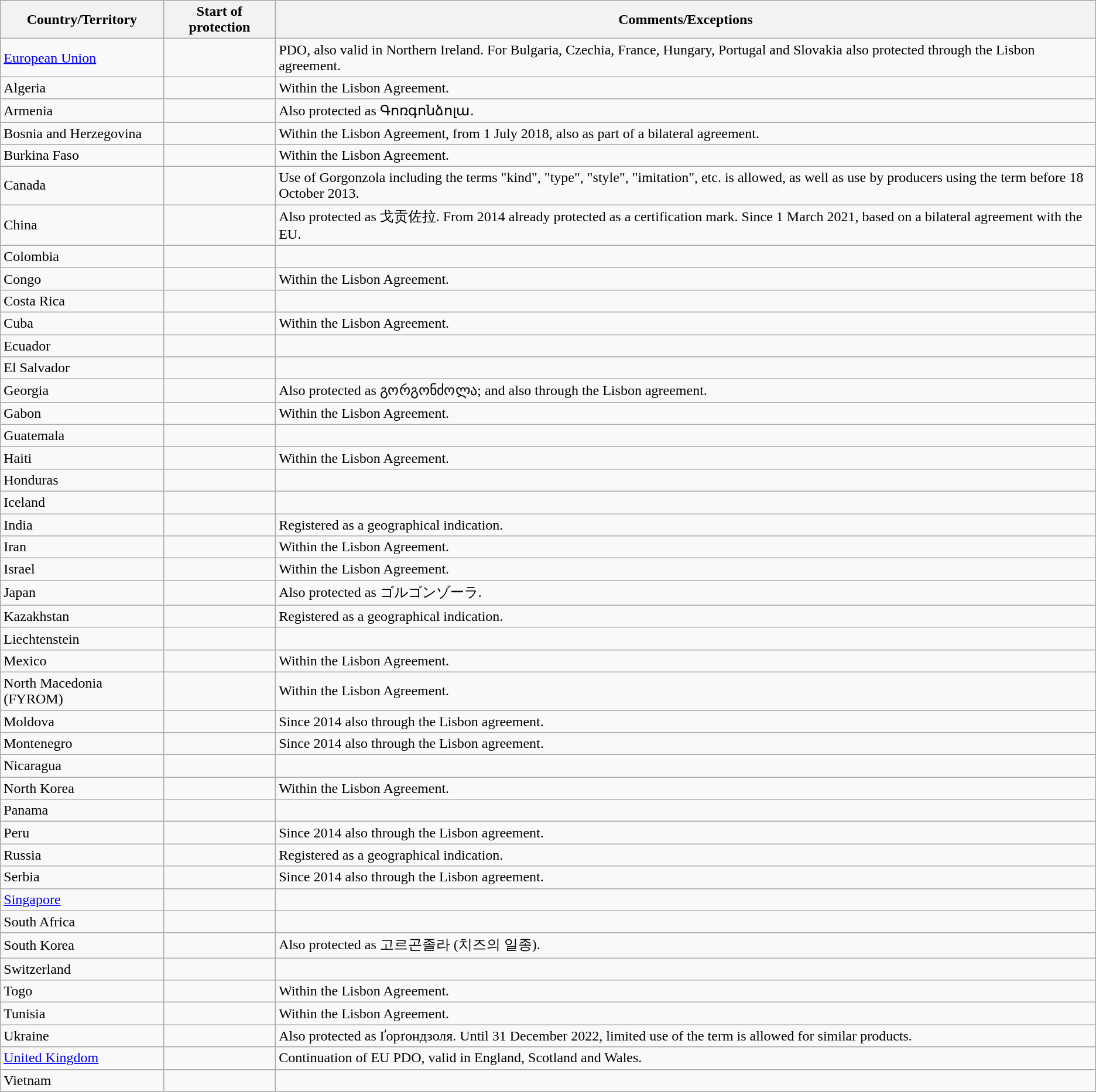<table class="wikitable sortable">
<tr>
<th>Country/Territory</th>
<th>Start of protection</th>
<th>Comments/Exceptions</th>
</tr>
<tr>
<td><a href='#'>European Union</a></td>
<td></td>
<td>PDO, also valid in Northern Ireland. For Bulgaria, Czechia, France, Hungary, Portugal and Slovakia also protected through the Lisbon agreement.</td>
</tr>
<tr>
<td>Algeria</td>
<td></td>
<td>Within the Lisbon Agreement.</td>
</tr>
<tr>
<td>Armenia</td>
<td></td>
<td>Also protected as Գոռգոնձոլա.</td>
</tr>
<tr>
<td>Bosnia and Herzegovina</td>
<td></td>
<td>Within the Lisbon Agreement, from 1 July 2018, also as part of a bilateral agreement.</td>
</tr>
<tr>
<td>Burkina Faso</td>
<td></td>
<td>Within the Lisbon Agreement.</td>
</tr>
<tr>
<td>Canada</td>
<td></td>
<td>Use of Gorgonzola including the terms "kind", "type", "style", "imitation", etc. is allowed, as well as use by producers using the term before 18 October 2013.</td>
</tr>
<tr>
<td>China</td>
<td></td>
<td>Also protected as 戈贡佐拉. From 2014 already protected as a certification mark. Since 1 March 2021, based on a bilateral agreement with the EU.</td>
</tr>
<tr>
<td>Colombia</td>
<td></td>
<td></td>
</tr>
<tr>
<td>Congo</td>
<td></td>
<td>Within the Lisbon Agreement.</td>
</tr>
<tr>
<td>Costa Rica</td>
<td></td>
<td></td>
</tr>
<tr>
<td>Cuba</td>
<td></td>
<td>Within the Lisbon Agreement.</td>
</tr>
<tr>
<td>Ecuador</td>
<td></td>
<td></td>
</tr>
<tr>
<td>El Salvador</td>
<td></td>
<td></td>
</tr>
<tr>
<td>Georgia</td>
<td></td>
<td>Also protected as გორგონძოლა; and also through the Lisbon agreement.</td>
</tr>
<tr>
<td>Gabon</td>
<td></td>
<td>Within the Lisbon Agreement.</td>
</tr>
<tr>
<td>Guatemala</td>
<td></td>
<td></td>
</tr>
<tr>
<td>Haiti</td>
<td></td>
<td>Within the Lisbon Agreement.</td>
</tr>
<tr>
<td>Honduras</td>
<td></td>
<td></td>
</tr>
<tr>
<td>Iceland</td>
<td></td>
<td></td>
</tr>
<tr>
<td>India</td>
<td></td>
<td>Registered as a geographical indication.</td>
</tr>
<tr>
<td>Iran</td>
<td></td>
<td>Within the Lisbon Agreement.</td>
</tr>
<tr>
<td>Israel</td>
<td></td>
<td>Within the Lisbon Agreement.</td>
</tr>
<tr>
<td>Japan</td>
<td></td>
<td>Also protected as ゴルゴンゾーラ.</td>
</tr>
<tr>
<td>Kazakhstan</td>
<td></td>
<td>Registered as a geographical indication.</td>
</tr>
<tr>
<td>Liechtenstein</td>
<td></td>
<td></td>
</tr>
<tr>
<td>Mexico</td>
<td></td>
<td>Within the Lisbon Agreement.</td>
</tr>
<tr>
<td>North Macedonia (FYROM)</td>
<td></td>
<td>Within the Lisbon Agreement.</td>
</tr>
<tr>
<td>Moldova</td>
<td></td>
<td>Since 2014 also through the Lisbon agreement.</td>
</tr>
<tr>
<td>Montenegro</td>
<td></td>
<td>Since 2014 also through the Lisbon agreement.</td>
</tr>
<tr>
<td>Nicaragua</td>
<td></td>
<td></td>
</tr>
<tr>
<td>North Korea</td>
<td></td>
<td>Within the Lisbon Agreement.</td>
</tr>
<tr>
<td>Panama</td>
<td></td>
<td></td>
</tr>
<tr>
<td>Peru</td>
<td></td>
<td>Since 2014 also through the Lisbon agreement.</td>
</tr>
<tr>
<td>Russia</td>
<td></td>
<td>Registered as a geographical indication.</td>
</tr>
<tr>
<td>Serbia</td>
<td></td>
<td>Since 2014 also through the Lisbon agreement.</td>
</tr>
<tr>
<td><a href='#'>Singapore</a></td>
<td></td>
<td></td>
</tr>
<tr>
<td>South Africa</td>
<td></td>
<td></td>
</tr>
<tr>
<td>South Korea</td>
<td></td>
<td>Also protected as 고르곤졸라 (치즈의 일종).</td>
</tr>
<tr>
<td>Switzerland</td>
<td></td>
<td></td>
</tr>
<tr>
<td>Togo</td>
<td></td>
<td>Within the Lisbon Agreement.</td>
</tr>
<tr>
<td>Tunisia</td>
<td></td>
<td>Within the Lisbon Agreement.</td>
</tr>
<tr>
<td>Ukraine</td>
<td></td>
<td>Also protected as Ґорґондзоля. Until 31 December 2022, limited use of the term is allowed for similar products.</td>
</tr>
<tr>
<td><a href='#'>United Kingdom</a></td>
<td></td>
<td>Continuation of EU PDO, valid in England, Scotland and Wales.</td>
</tr>
<tr>
<td>Vietnam</td>
<td></td>
<td></td>
</tr>
</table>
